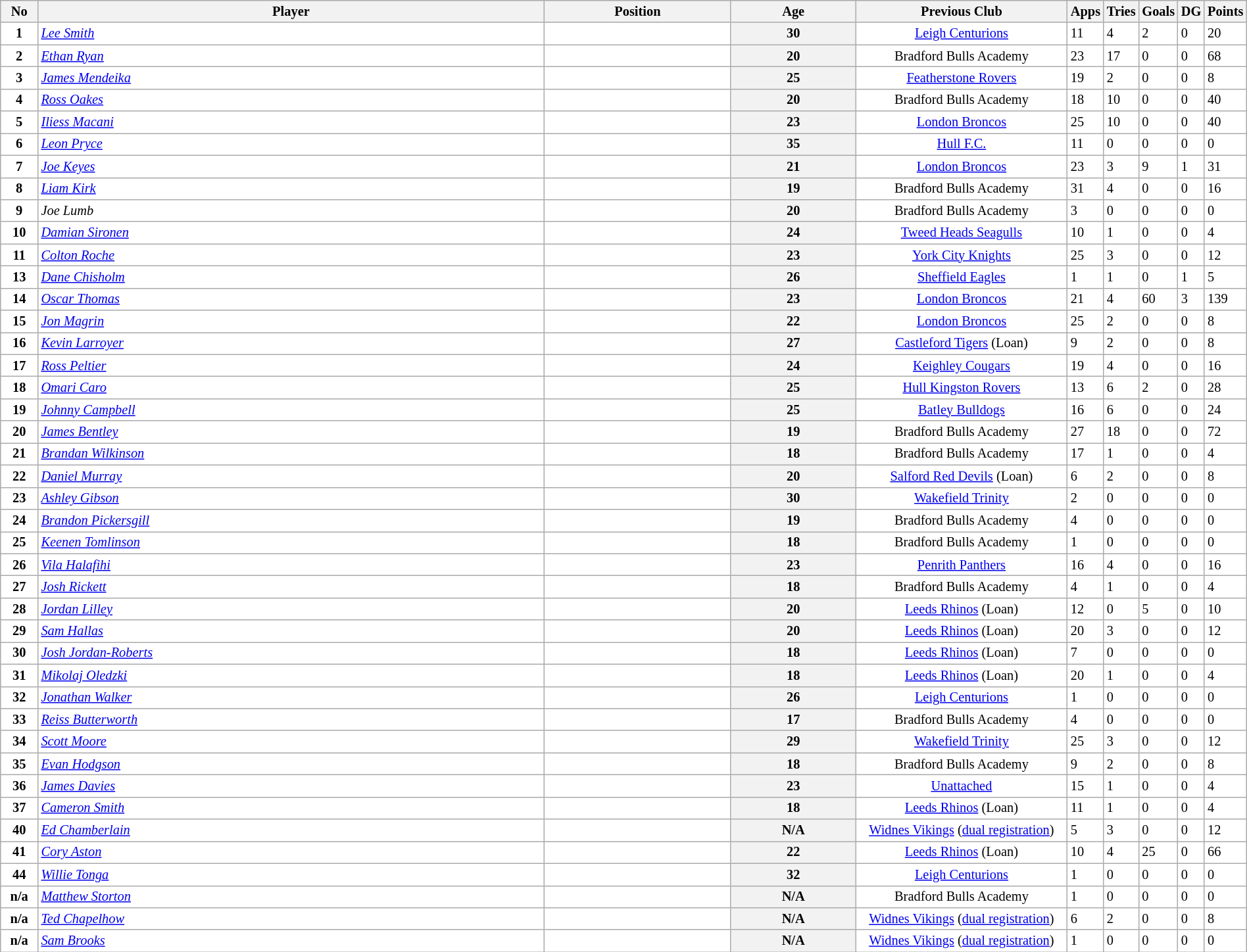<table class="wikitable sortable"  style="width:100%; font-size:85%;">
<tr style="background:#efefef;">
<th width=3%>No</th>
<th !width=47%>Player</th>
<th width=15%>Position</th>
<th width=1%>Age</th>
<th width=17%>Previous Club</th>
<th style="width:20px;">Apps</th>
<th style="width:20px;">Tries</th>
<th style="width:20px;">Goals</th>
<th style="width:20px;">DG</th>
<th style="width:20px;">Points</th>
</tr>
<tr style="background:#fff;">
<td align=center><strong>1</strong></td>
<td><em><a href='#'>Lee Smith</a></em></td>
<td align=center></td>
<th width=10%>30</th>
<td align=center><a href='#'>Leigh Centurions</a></td>
<td align=centre>11</td>
<td align=centre>4</td>
<td align=centre>2</td>
<td align=centre>0</td>
<td align=centre>20</td>
</tr>
<tr style="background:#fff;">
<td align=center><strong>2</strong></td>
<td><em><a href='#'>Ethan Ryan</a></em></td>
<td align=center></td>
<th width=10%>20</th>
<td align=center>Bradford Bulls Academy</td>
<td align=centre>23</td>
<td align=centre>17</td>
<td align=centre>0</td>
<td align=centre>0</td>
<td align=centre>68</td>
</tr>
<tr style="background:#fff;">
<td align=center><strong>3</strong></td>
<td><em><a href='#'>James Mendeika</a></em></td>
<td align=center></td>
<th width=10%>25</th>
<td align=center><a href='#'>Featherstone Rovers</a></td>
<td align=centre>19</td>
<td align=centre>2</td>
<td align=centre>0</td>
<td align=centre>0</td>
<td align=centre>8</td>
</tr>
<tr style="background:#fff;">
<td align=center><strong>4</strong></td>
<td><em><a href='#'>Ross Oakes</a></em></td>
<td align=center></td>
<th width=10%>20</th>
<td align=center>Bradford Bulls Academy</td>
<td align=centre>18</td>
<td align=centre>10</td>
<td align=centre>0</td>
<td align=centre>0</td>
<td align=centre>40</td>
</tr>
<tr style="background:#fff;">
<td align=center><strong>5</strong></td>
<td><em><a href='#'>Iliess Macani</a></em></td>
<td align=center></td>
<th width=10%>23</th>
<td align=center><a href='#'>London Broncos</a></td>
<td align=centre>25</td>
<td align=centre>10</td>
<td align=centre>0</td>
<td align=centre>0</td>
<td align=centre>40</td>
</tr>
<tr style="background:#fff;">
<td align=center><strong>6</strong></td>
<td><em><a href='#'>Leon Pryce</a></em></td>
<td align=center></td>
<th width=10%>35</th>
<td align=center><a href='#'>Hull F.C.</a></td>
<td align=centre>11</td>
<td align=centre>0</td>
<td align=centre>0</td>
<td align=centre>0</td>
<td align=centre>0</td>
</tr>
<tr style="background:#fff;">
<td align=center><strong>7</strong></td>
<td><em><a href='#'>Joe Keyes</a></em></td>
<td align=center></td>
<th width=10%>21</th>
<td align=center><a href='#'>London Broncos</a></td>
<td align=centre>23</td>
<td align=centre>3</td>
<td align=centre>9</td>
<td align=centre>1</td>
<td align=centre>31</td>
</tr>
<tr style="background:#fff;">
<td align=center><strong>8</strong></td>
<td><em><a href='#'>Liam Kirk</a></em></td>
<td align=center></td>
<th width=10%>19</th>
<td align=center>Bradford Bulls Academy</td>
<td align=centre>31</td>
<td align=centre>4</td>
<td align=centre>0</td>
<td align=centre>0</td>
<td align=centre>16</td>
</tr>
<tr style="background:#fff;">
<td align=center><strong>9</strong></td>
<td><em>Joe Lumb</em></td>
<td align=center></td>
<th width=10%>20</th>
<td align=center>Bradford Bulls Academy</td>
<td align=centre>3</td>
<td align=centre>0</td>
<td align=centre>0</td>
<td align=centre>0</td>
<td align=centre>0</td>
</tr>
<tr style="background:#fff;">
<td align=center><strong>10</strong></td>
<td><em><a href='#'>Damian Sironen</a></em></td>
<td align=center></td>
<th width=10%>24</th>
<td align=center><a href='#'>Tweed Heads Seagulls</a></td>
<td align=centre>10</td>
<td align=centre>1</td>
<td align=centre>0</td>
<td align=centre>0</td>
<td align=centre>4</td>
</tr>
<tr style="background:#fff;">
<td align=center><strong>11</strong></td>
<td><em><a href='#'>Colton Roche</a></em></td>
<td align=center></td>
<th width=10%>23</th>
<td align=center><a href='#'>York City Knights</a></td>
<td align=centre>25</td>
<td align=centre>3</td>
<td align=centre>0</td>
<td align=centre>0</td>
<td align=centre>12</td>
</tr>
<tr style="background:#fff;">
<td align=center><strong>13</strong></td>
<td><em><a href='#'>Dane Chisholm</a></em></td>
<td align=center></td>
<th width=10%>26</th>
<td align=center><a href='#'>Sheffield Eagles</a></td>
<td align=centre>1</td>
<td align=centre>1</td>
<td align=centre>0</td>
<td align=centre>1</td>
<td align=centre>5</td>
</tr>
<tr style="background:#fff;">
<td align=center><strong>14</strong></td>
<td><em><a href='#'>Oscar Thomas</a></em></td>
<td align=center></td>
<th width=10%>23</th>
<td align=center><a href='#'>London Broncos</a></td>
<td align=centre>21</td>
<td align=centre>4</td>
<td align=centre>60</td>
<td align=centre>3</td>
<td align=centre>139</td>
</tr>
<tr style="background:#fff;">
<td align=center><strong>15</strong></td>
<td><em><a href='#'>Jon Magrin</a></em></td>
<td align=center></td>
<th width=10%>22</th>
<td align=center><a href='#'>London Broncos</a></td>
<td align=centre>25</td>
<td align=centre>2</td>
<td align=centre>0</td>
<td align=centre>0</td>
<td align=centre>8</td>
</tr>
<tr style="background:#fff;">
<td align=center><strong>16</strong></td>
<td><em><a href='#'>Kevin Larroyer</a></em></td>
<td align=center></td>
<th width=10%>27</th>
<td align=center><a href='#'>Castleford Tigers</a> (Loan)</td>
<td align=centre>9</td>
<td align=centre>2</td>
<td align=centre>0</td>
<td align=centre>0</td>
<td align=centre>8</td>
</tr>
<tr style="background:#fff;">
<td align=center><strong>17</strong></td>
<td><em><a href='#'>Ross Peltier</a></em></td>
<td align=center></td>
<th width=10%>24</th>
<td align=center><a href='#'>Keighley Cougars</a></td>
<td align=centre>19</td>
<td align=centre>4</td>
<td align=centre>0</td>
<td align=centre>0</td>
<td align=centre>16</td>
</tr>
<tr style="background:#fff;">
<td align=center><strong>18</strong></td>
<td><em><a href='#'>Omari Caro</a></em></td>
<td align=center></td>
<th width=10%>25</th>
<td align=center><a href='#'>Hull Kingston Rovers</a></td>
<td align=centre>13</td>
<td align=centre>6</td>
<td align=centre>2</td>
<td align=centre>0</td>
<td align=centre>28</td>
</tr>
<tr style="background:#fff;">
<td align=center><strong>19</strong></td>
<td><em><a href='#'>Johnny Campbell</a></em></td>
<td align=center></td>
<th width=10%>25</th>
<td align=center><a href='#'>Batley Bulldogs</a></td>
<td align=centre>16</td>
<td align=centre>6</td>
<td align=centre>0</td>
<td align=centre>0</td>
<td align=centre>24</td>
</tr>
<tr style="background:#fff;">
<td align=center><strong>20</strong></td>
<td><em><a href='#'>James Bentley</a></em></td>
<td align=center></td>
<th width=10%>19</th>
<td align=center>Bradford Bulls Academy</td>
<td align=centre>27</td>
<td align=centre>18</td>
<td align=centre>0</td>
<td align=centre>0</td>
<td align=centre>72</td>
</tr>
<tr style="background:#fff;">
<td align=center><strong>21</strong></td>
<td><em><a href='#'>Brandan Wilkinson</a></em></td>
<td align=center></td>
<th width=10%>18</th>
<td align=center>Bradford Bulls Academy</td>
<td align=centre>17</td>
<td align=centre>1</td>
<td align=centre>0</td>
<td align=centre>0</td>
<td align=centre>4</td>
</tr>
<tr style="background:#fff;">
<td align=center><strong>22</strong></td>
<td><em><a href='#'>Daniel Murray</a></em></td>
<td align=center></td>
<th width=10%>20</th>
<td align=center><a href='#'>Salford Red Devils</a> (Loan)</td>
<td align=centre>6</td>
<td align=centre>2</td>
<td align=centre>0</td>
<td align=centre>0</td>
<td align=centre>8</td>
</tr>
<tr style="background:#fff;">
<td align=center><strong>23</strong></td>
<td><em><a href='#'>Ashley Gibson</a></em></td>
<td align=center></td>
<th width=10%>30</th>
<td align=center><a href='#'>Wakefield Trinity</a></td>
<td align=centre>2</td>
<td align=centre>0</td>
<td align=centre>0</td>
<td align=centre>0</td>
<td align=centre>0</td>
</tr>
<tr style="background:#fff;">
<td align=center><strong>24</strong></td>
<td><em><a href='#'>Brandon Pickersgill</a></em></td>
<td align=center></td>
<th width=10%>19</th>
<td align=center>Bradford Bulls Academy</td>
<td align=centre>4</td>
<td align=centre>0</td>
<td align=centre>0</td>
<td align=centre>0</td>
<td align=centre>0</td>
</tr>
<tr style="background:#fff;">
<td align=center><strong>25</strong></td>
<td><em><a href='#'>Keenen Tomlinson</a></em></td>
<td align=center></td>
<th width=10%>18</th>
<td align=center>Bradford Bulls Academy</td>
<td align=centre>1</td>
<td align=centre>0</td>
<td align=centre>0</td>
<td align=centre>0</td>
<td align=centre>0</td>
</tr>
<tr style="background:#fff;">
<td align=center><strong>26</strong></td>
<td><em><a href='#'>Vila Halafihi</a></em></td>
<td align=center></td>
<th width=10%>23</th>
<td align=center><a href='#'>Penrith Panthers</a></td>
<td align=centre>16</td>
<td align=centre>4</td>
<td align=centre>0</td>
<td align=centre>0</td>
<td align=centre>16</td>
</tr>
<tr style="background:#fff;">
<td align=center><strong>27</strong></td>
<td><em><a href='#'>Josh Rickett</a></em></td>
<td align=center></td>
<th width=10%>18</th>
<td align=center>Bradford Bulls Academy</td>
<td align=centre>4</td>
<td align=centre>1</td>
<td align=centre>0</td>
<td align=centre>0</td>
<td align=centre>4</td>
</tr>
<tr style="background:#fff;">
<td align=center><strong>28</strong></td>
<td><em><a href='#'>Jordan Lilley</a></em></td>
<td align=center></td>
<th width=10%>20</th>
<td align=center><a href='#'>Leeds Rhinos</a> (Loan)</td>
<td align=centre>12</td>
<td align=centre>0</td>
<td align=centre>5</td>
<td align=centre>0</td>
<td align=centre>10</td>
</tr>
<tr style="background:#fff;">
<td align=center><strong>29</strong></td>
<td><em><a href='#'>Sam Hallas</a></em></td>
<td align=center></td>
<th width=10%>20</th>
<td align=center><a href='#'>Leeds Rhinos</a> (Loan)</td>
<td align=centre>20</td>
<td align=centre>3</td>
<td align=centre>0</td>
<td align=centre>0</td>
<td align=centre>12</td>
</tr>
<tr style="background:#fff;">
<td align=center><strong>30</strong></td>
<td><em><a href='#'>Josh Jordan-Roberts</a></em></td>
<td align=center></td>
<th width=10%>18</th>
<td align=center><a href='#'>Leeds Rhinos</a> (Loan)</td>
<td align=centre>7</td>
<td align=centre>0</td>
<td align=centre>0</td>
<td align=centre>0</td>
<td align=centre>0</td>
</tr>
<tr style="background:#fff;">
<td align=center><strong>31</strong></td>
<td><em><a href='#'>Mikolaj Oledzki</a></em></td>
<td align=center></td>
<th width=10%>18</th>
<td align=center><a href='#'>Leeds Rhinos</a> (Loan)</td>
<td align=centre>20</td>
<td align=centre>1</td>
<td align=centre>0</td>
<td align=centre>0</td>
<td align=centre>4</td>
</tr>
<tr style="background:#fff;">
<td align=center><strong>32</strong></td>
<td><em><a href='#'>Jonathan Walker</a></em></td>
<td align=center></td>
<th width=10%>26</th>
<td align=center><a href='#'>Leigh Centurions</a></td>
<td align=centre>1</td>
<td align=centre>0</td>
<td align=centre>0</td>
<td align=centre>0</td>
<td align=centre>0</td>
</tr>
<tr style="background:#fff;">
<td align=center><strong>33</strong></td>
<td><em><a href='#'>Reiss Butterworth</a></em></td>
<td align=center></td>
<th width=10%>17</th>
<td align=center>Bradford Bulls Academy</td>
<td align=centre>4</td>
<td align=centre>0</td>
<td align=centre>0</td>
<td align=centre>0</td>
<td align=centre>0</td>
</tr>
<tr style="background:#fff;">
<td align=center><strong>34</strong></td>
<td><em><a href='#'>Scott Moore</a></em></td>
<td align=center></td>
<th width=10%>29</th>
<td align=center><a href='#'>Wakefield Trinity</a></td>
<td align=centre>25</td>
<td align=centre>3</td>
<td align=centre>0</td>
<td align=centre>0</td>
<td align=centre>12</td>
</tr>
<tr style="background:#fff;">
<td align=center><strong>35</strong></td>
<td><em><a href='#'>Evan Hodgson</a></em></td>
<td align=center></td>
<th width=10%>18</th>
<td align=center>Bradford Bulls Academy</td>
<td align=centre>9</td>
<td align=centre>2</td>
<td align=centre>0</td>
<td align=centre>0</td>
<td align=centre>8</td>
</tr>
<tr style="background:#fff;">
<td align=center><strong>36</strong></td>
<td><em><a href='#'>James Davies</a></em></td>
<td align=center></td>
<th width=10%>23</th>
<td align=center><a href='#'>Unattached</a></td>
<td align=centre>15</td>
<td align=centre>1</td>
<td align=centre>0</td>
<td align=centre>0</td>
<td align=centre>4</td>
</tr>
<tr style="background:#fff;">
<td align=center><strong>37</strong></td>
<td><em><a href='#'>Cameron Smith</a></em></td>
<td align=center></td>
<th width=10%>18</th>
<td align=center><a href='#'>Leeds Rhinos</a> (Loan)</td>
<td align=centre>11</td>
<td align=centre>1</td>
<td align=centre>0</td>
<td align=centre>0</td>
<td align=centre>4</td>
</tr>
<tr style="background:#fff;">
<td align=center><strong>40</strong></td>
<td><em><a href='#'>Ed Chamberlain</a></em></td>
<td align=center></td>
<th width=10%>N/A</th>
<td align=center><a href='#'>Widnes Vikings</a> (<a href='#'>dual registration</a>)</td>
<td align=centre>5</td>
<td align=centre>3</td>
<td align=centre>0</td>
<td align=centre>0</td>
<td align=centre>12</td>
</tr>
<tr style="background:#fff;">
<td align=center><strong>41</strong></td>
<td><em><a href='#'>Cory Aston</a></em></td>
<td align=center></td>
<th width=10%>22</th>
<td align=center><a href='#'>Leeds Rhinos</a> (Loan)</td>
<td align=centre>10</td>
<td align=centre>4</td>
<td align=centre>25</td>
<td align=centre>0</td>
<td align=centre>66</td>
</tr>
<tr style="background:#fff;">
<td align=center><strong>44</strong></td>
<td><em><a href='#'>Willie Tonga</a></em></td>
<td align=center></td>
<th width=10%>32</th>
<td align=center><a href='#'>Leigh Centurions</a></td>
<td align=centre>1</td>
<td align=centre>0</td>
<td align=centre>0</td>
<td align=centre>0</td>
<td align=centre>0</td>
</tr>
<tr style="background:#fff;">
<td align=center><strong>n/a</strong></td>
<td><em><a href='#'>Matthew Storton</a></em></td>
<td align=center></td>
<th width=10%>N/A</th>
<td align=center>Bradford Bulls Academy</td>
<td align=centre>1</td>
<td align=centre>0</td>
<td align=centre>0</td>
<td align=centre>0</td>
<td align=centre>0</td>
</tr>
<tr style="background:#fff;">
<td align=center><strong>n/a</strong></td>
<td><em><a href='#'>Ted Chapelhow</a></em></td>
<td align=center></td>
<th width=10%>N/A</th>
<td align=center><a href='#'>Widnes Vikings</a> (<a href='#'>dual registration</a>)</td>
<td align=centre>6</td>
<td align=centre>2</td>
<td align=centre>0</td>
<td align=centre>0</td>
<td align=centre>8</td>
</tr>
<tr style="background:#fff;">
<td align=center><strong>n/a</strong></td>
<td><em><a href='#'>Sam Brooks</a></em></td>
<td align=center></td>
<th width=10%>N/A</th>
<td align=center><a href='#'>Widnes Vikings</a> (<a href='#'>dual registration</a>)</td>
<td align=centre>1</td>
<td align=centre>0</td>
<td align=centre>0</td>
<td align=centre>0</td>
<td align=centre>0</td>
</tr>
</table>
